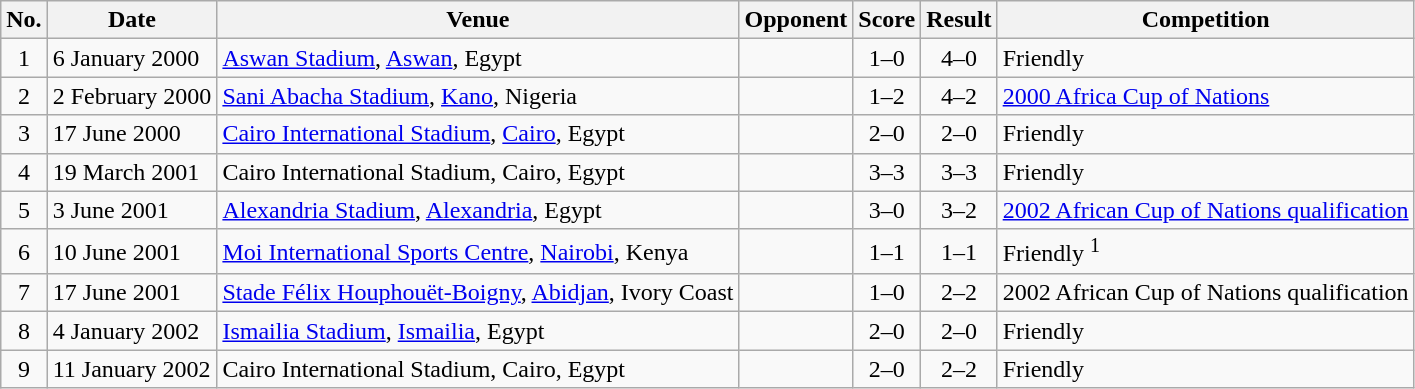<table class="wikitable sortable">
<tr>
<th scope="col">No.</th>
<th scope="col">Date</th>
<th scope="col">Venue</th>
<th scope="col">Opponent</th>
<th scope="col">Score</th>
<th scope="col">Result</th>
<th scope="col">Competition</th>
</tr>
<tr>
<td align="center">1</td>
<td>6 January 2000</td>
<td><a href='#'>Aswan Stadium</a>, <a href='#'>Aswan</a>, Egypt</td>
<td></td>
<td align="center">1–0</td>
<td align="center">4–0</td>
<td>Friendly</td>
</tr>
<tr>
<td align="center">2</td>
<td>2 February 2000</td>
<td><a href='#'>Sani Abacha Stadium</a>, <a href='#'>Kano</a>, Nigeria</td>
<td></td>
<td align="center">1–2</td>
<td align="center">4–2</td>
<td><a href='#'>2000 Africa Cup of Nations</a></td>
</tr>
<tr>
<td align="center">3</td>
<td>17 June 2000</td>
<td><a href='#'>Cairo International Stadium</a>, <a href='#'>Cairo</a>, Egypt</td>
<td></td>
<td align="center">2–0</td>
<td align="center">2–0</td>
<td>Friendly</td>
</tr>
<tr>
<td align="center">4</td>
<td>19 March 2001</td>
<td>Cairo International Stadium, Cairo, Egypt</td>
<td></td>
<td align="center">3–3</td>
<td align="center">3–3</td>
<td>Friendly</td>
</tr>
<tr>
<td align="center">5</td>
<td>3 June 2001</td>
<td><a href='#'>Alexandria Stadium</a>, <a href='#'>Alexandria</a>, Egypt</td>
<td></td>
<td align="center">3–0</td>
<td align=center>3–2</td>
<td><a href='#'>2002 African Cup of Nations qualification</a></td>
</tr>
<tr>
<td align="center">6</td>
<td>10 June 2001</td>
<td><a href='#'>Moi International Sports Centre</a>, <a href='#'>Nairobi</a>, Kenya</td>
<td></td>
<td align="center">1–1</td>
<td align="center">1–1</td>
<td>Friendly <sup>1</sup></td>
</tr>
<tr>
<td align="center">7</td>
<td>17 June 2001</td>
<td><a href='#'>Stade Félix Houphouët-Boigny</a>, <a href='#'>Abidjan</a>, Ivory Coast</td>
<td></td>
<td align="center">1–0</td>
<td align="center">2–2</td>
<td>2002 African Cup of Nations qualification</td>
</tr>
<tr>
<td align="center">8</td>
<td>4 January 2002</td>
<td><a href='#'>Ismailia Stadium</a>, <a href='#'>Ismailia</a>, Egypt</td>
<td></td>
<td align="center">2–0</td>
<td align="center">2–0</td>
<td>Friendly</td>
</tr>
<tr>
<td align="center">9</td>
<td>11 January 2002</td>
<td>Cairo International Stadium, Cairo, Egypt</td>
<td></td>
<td align="center">2–0</td>
<td align="center">2–2</td>
<td>Friendly</td>
</tr>
</table>
